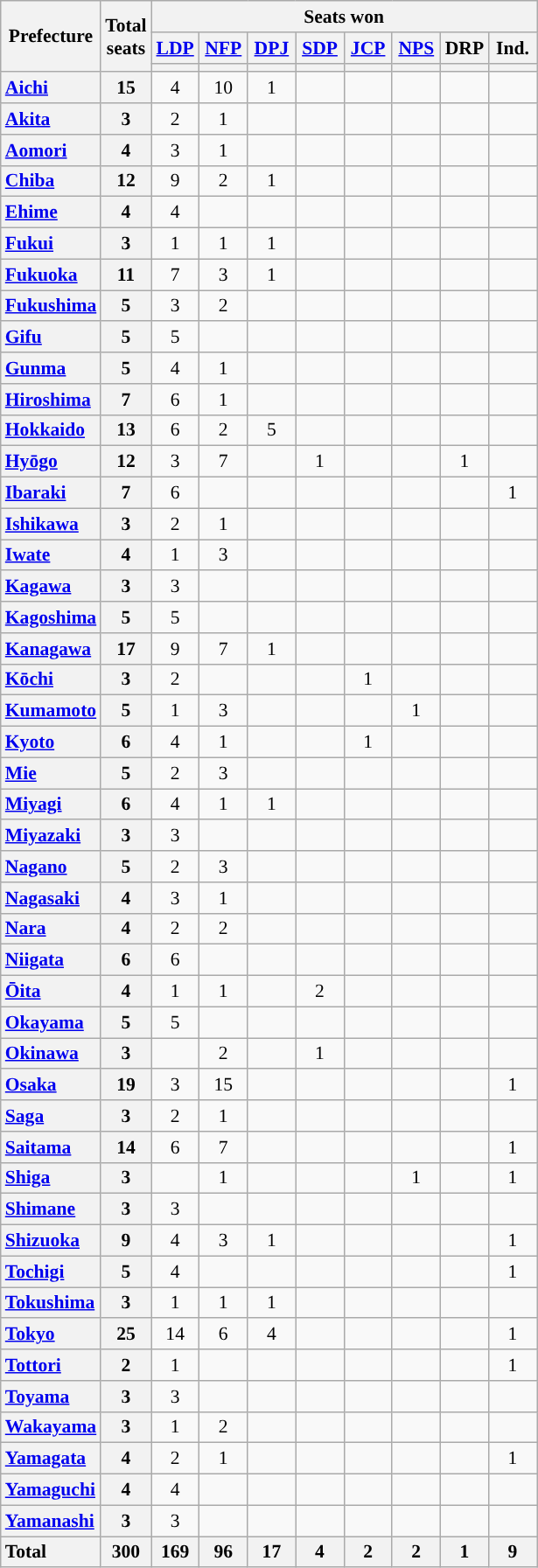<table class="wikitable" style="text-align:center; font-size: 0.9em;">
<tr>
<th rowspan="3">Prefecture</th>
<th rowspan="3">Total<br>seats</th>
<th colspan="8">Seats won</th>
</tr>
<tr>
<th class="unsortable" style="width:30px;"><a href='#'>LDP</a></th>
<th class="unsortable" style="width:30px;"><a href='#'>NFP</a></th>
<th class="unsortable" style="width:30px;"><a href='#'>DPJ</a></th>
<th class="unsortable" style="width:30px;"><a href='#'>SDP</a></th>
<th class="unsortable" style="width:30px;"><a href='#'>JCP</a></th>
<th class="unsortable" style="width:30px;"><a href='#'>NPS</a></th>
<th class="unsortable" style="width:30px;">DRP</th>
<th class="unsortable" style="width:30px;">Ind.</th>
</tr>
<tr>
<th style="background:"></th>
<th style="background:"></th>
<th style="background:"></th>
<th style="background:"></th>
<th style="background:"></th>
<th style="background:"></th>
<th style="background:"></th>
<th style="background:"></th>
</tr>
<tr>
<th style="text-align: left;"><a href='#'>Aichi</a></th>
<th>15</th>
<td>4</td>
<td>10</td>
<td>1</td>
<td></td>
<td></td>
<td></td>
<td></td>
<td></td>
</tr>
<tr>
<th style="text-align: left;"><a href='#'>Akita</a></th>
<th>3</th>
<td>2</td>
<td>1</td>
<td></td>
<td></td>
<td></td>
<td></td>
<td></td>
<td></td>
</tr>
<tr>
<th style="text-align: left;"><a href='#'>Aomori</a></th>
<th>4</th>
<td>3</td>
<td>1</td>
<td></td>
<td></td>
<td></td>
<td></td>
<td></td>
<td></td>
</tr>
<tr>
<th style="text-align: left;"><a href='#'>Chiba</a></th>
<th>12</th>
<td>9</td>
<td>2</td>
<td>1</td>
<td></td>
<td></td>
<td></td>
<td></td>
<td></td>
</tr>
<tr>
<th style="text-align: left;"><a href='#'>Ehime</a></th>
<th>4</th>
<td>4</td>
<td></td>
<td></td>
<td></td>
<td></td>
<td></td>
<td></td>
<td></td>
</tr>
<tr>
<th style="text-align: left;"><a href='#'>Fukui</a></th>
<th>3</th>
<td>1</td>
<td>1</td>
<td>1</td>
<td></td>
<td></td>
<td></td>
<td></td>
<td></td>
</tr>
<tr>
<th style="text-align: left;"><a href='#'>Fukuoka</a></th>
<th>11</th>
<td>7</td>
<td>3</td>
<td>1</td>
<td></td>
<td></td>
<td></td>
<td></td>
<td></td>
</tr>
<tr>
<th style="text-align: left;"><a href='#'>Fukushima</a></th>
<th>5</th>
<td>3</td>
<td>2</td>
<td></td>
<td></td>
<td></td>
<td></td>
<td></td>
<td></td>
</tr>
<tr>
<th style="text-align: left;"><a href='#'>Gifu</a></th>
<th>5</th>
<td>5</td>
<td></td>
<td></td>
<td></td>
<td></td>
<td></td>
<td></td>
<td></td>
</tr>
<tr>
<th style="text-align: left;"><a href='#'>Gunma</a></th>
<th>5</th>
<td>4</td>
<td>1</td>
<td></td>
<td></td>
<td></td>
<td></td>
<td></td>
<td></td>
</tr>
<tr>
<th style="text-align: left;"><a href='#'>Hiroshima</a></th>
<th>7</th>
<td>6</td>
<td>1</td>
<td></td>
<td></td>
<td></td>
<td></td>
<td></td>
<td></td>
</tr>
<tr>
<th style="text-align: left;"><a href='#'>Hokkaido</a></th>
<th>13</th>
<td>6</td>
<td>2</td>
<td>5</td>
<td></td>
<td></td>
<td></td>
<td></td>
<td></td>
</tr>
<tr>
<th style="text-align: left;"><a href='#'>Hyōgo</a></th>
<th>12</th>
<td>3</td>
<td>7</td>
<td></td>
<td>1</td>
<td></td>
<td></td>
<td>1</td>
<td></td>
</tr>
<tr>
<th style="text-align: left;"><a href='#'>Ibaraki</a></th>
<th>7</th>
<td>6</td>
<td></td>
<td></td>
<td></td>
<td></td>
<td></td>
<td></td>
<td>1</td>
</tr>
<tr>
<th style="text-align: left;"><a href='#'>Ishikawa</a></th>
<th>3</th>
<td>2</td>
<td>1</td>
<td></td>
<td></td>
<td></td>
<td></td>
<td></td>
<td></td>
</tr>
<tr>
<th style="text-align: left;"><a href='#'>Iwate</a></th>
<th>4</th>
<td>1</td>
<td>3</td>
<td></td>
<td></td>
<td></td>
<td></td>
<td></td>
<td></td>
</tr>
<tr>
<th style="text-align: left;"><a href='#'>Kagawa</a></th>
<th>3</th>
<td>3</td>
<td></td>
<td></td>
<td></td>
<td></td>
<td></td>
<td></td>
<td></td>
</tr>
<tr>
<th style="text-align: left;"><a href='#'>Kagoshima</a></th>
<th>5</th>
<td>5</td>
<td></td>
<td></td>
<td></td>
<td></td>
<td></td>
<td></td>
<td></td>
</tr>
<tr>
<th style="text-align: left;"><a href='#'>Kanagawa</a></th>
<th>17</th>
<td>9</td>
<td>7</td>
<td>1</td>
<td></td>
<td></td>
<td></td>
<td></td>
<td></td>
</tr>
<tr>
<th style="text-align: left;"><a href='#'>Kōchi</a></th>
<th>3</th>
<td>2</td>
<td></td>
<td></td>
<td></td>
<td>1</td>
<td></td>
<td></td>
<td></td>
</tr>
<tr>
<th style="text-align: left;"><a href='#'>Kumamoto</a></th>
<th>5</th>
<td>1</td>
<td>3</td>
<td></td>
<td></td>
<td></td>
<td>1</td>
<td></td>
<td></td>
</tr>
<tr>
<th style="text-align: left;"><a href='#'>Kyoto</a></th>
<th>6</th>
<td>4</td>
<td>1</td>
<td></td>
<td></td>
<td>1</td>
<td></td>
<td></td>
<td></td>
</tr>
<tr>
<th style="text-align: left;"><a href='#'>Mie</a></th>
<th>5</th>
<td>2</td>
<td>3</td>
<td></td>
<td></td>
<td></td>
<td></td>
<td></td>
<td></td>
</tr>
<tr>
<th style="text-align: left;"><a href='#'>Miyagi</a></th>
<th>6</th>
<td>4</td>
<td>1</td>
<td>1</td>
<td></td>
<td></td>
<td></td>
<td></td>
<td></td>
</tr>
<tr>
<th style="text-align: left;"><a href='#'>Miyazaki</a></th>
<th>3</th>
<td>3</td>
<td></td>
<td></td>
<td></td>
<td></td>
<td></td>
<td></td>
<td></td>
</tr>
<tr>
<th style="text-align: left;"><a href='#'>Nagano</a></th>
<th>5</th>
<td>2</td>
<td>3</td>
<td></td>
<td></td>
<td></td>
<td></td>
<td></td>
<td></td>
</tr>
<tr>
<th style="text-align: left;"><a href='#'>Nagasaki</a></th>
<th>4</th>
<td>3</td>
<td>1</td>
<td></td>
<td></td>
<td></td>
<td></td>
<td></td>
<td></td>
</tr>
<tr>
<th style="text-align: left;"><a href='#'>Nara</a></th>
<th>4</th>
<td>2</td>
<td>2</td>
<td></td>
<td></td>
<td></td>
<td></td>
<td></td>
<td></td>
</tr>
<tr>
<th style="text-align: left;"><a href='#'>Niigata</a></th>
<th>6</th>
<td>6</td>
<td></td>
<td></td>
<td></td>
<td></td>
<td></td>
<td></td>
<td></td>
</tr>
<tr>
<th style="text-align: left;"><a href='#'>Ōita</a></th>
<th>4</th>
<td>1</td>
<td>1</td>
<td></td>
<td>2</td>
<td></td>
<td></td>
<td></td>
<td></td>
</tr>
<tr>
<th style="text-align: left;"><a href='#'>Okayama</a></th>
<th>5</th>
<td>5</td>
<td></td>
<td></td>
<td></td>
<td></td>
<td></td>
<td></td>
<td></td>
</tr>
<tr>
<th style="text-align: left;"><a href='#'>Okinawa</a></th>
<th>3</th>
<td></td>
<td>2</td>
<td></td>
<td>1</td>
<td></td>
<td></td>
<td></td>
<td></td>
</tr>
<tr>
<th style="text-align: left;"><a href='#'>Osaka</a></th>
<th>19</th>
<td>3</td>
<td>15</td>
<td></td>
<td></td>
<td></td>
<td></td>
<td></td>
<td>1</td>
</tr>
<tr>
<th style="text-align: left;"><a href='#'>Saga</a></th>
<th>3</th>
<td>2</td>
<td>1</td>
<td></td>
<td></td>
<td></td>
<td></td>
<td></td>
<td></td>
</tr>
<tr>
<th style="text-align: left;"><a href='#'>Saitama</a></th>
<th>14</th>
<td>6</td>
<td>7</td>
<td></td>
<td></td>
<td></td>
<td></td>
<td></td>
<td>1</td>
</tr>
<tr>
<th style="text-align: left;"><a href='#'>Shiga</a></th>
<th>3</th>
<td></td>
<td>1</td>
<td></td>
<td></td>
<td></td>
<td>1</td>
<td></td>
<td>1</td>
</tr>
<tr>
<th style="text-align: left;"><a href='#'>Shimane</a></th>
<th>3</th>
<td>3</td>
<td></td>
<td></td>
<td></td>
<td></td>
<td></td>
<td></td>
<td></td>
</tr>
<tr>
<th style="text-align: left;"><a href='#'>Shizuoka</a></th>
<th>9</th>
<td>4</td>
<td>3</td>
<td>1</td>
<td></td>
<td></td>
<td></td>
<td></td>
<td>1</td>
</tr>
<tr>
<th style="text-align: left;"><a href='#'>Tochigi</a></th>
<th>5</th>
<td>4</td>
<td></td>
<td></td>
<td></td>
<td></td>
<td></td>
<td></td>
<td>1</td>
</tr>
<tr>
<th style="text-align: left;"><a href='#'>Tokushima</a></th>
<th>3</th>
<td>1</td>
<td>1</td>
<td>1</td>
<td></td>
<td></td>
<td></td>
<td></td>
<td></td>
</tr>
<tr>
<th style="text-align: left;"><a href='#'>Tokyo</a></th>
<th>25</th>
<td>14</td>
<td>6</td>
<td>4</td>
<td></td>
<td></td>
<td></td>
<td></td>
<td>1</td>
</tr>
<tr>
<th style="text-align: left;"><a href='#'>Tottori</a></th>
<th>2</th>
<td>1</td>
<td></td>
<td></td>
<td></td>
<td></td>
<td></td>
<td></td>
<td>1</td>
</tr>
<tr>
<th style="text-align: left;"><a href='#'>Toyama</a></th>
<th>3</th>
<td>3</td>
<td></td>
<td></td>
<td></td>
<td></td>
<td></td>
<td></td>
<td></td>
</tr>
<tr>
<th style="text-align: left;"><a href='#'>Wakayama</a></th>
<th>3</th>
<td>1</td>
<td>2</td>
<td></td>
<td></td>
<td></td>
<td></td>
<td></td>
<td></td>
</tr>
<tr>
<th style="text-align: left;"><a href='#'>Yamagata</a></th>
<th>4</th>
<td>2</td>
<td>1</td>
<td></td>
<td></td>
<td></td>
<td></td>
<td></td>
<td>1</td>
</tr>
<tr>
<th style="text-align: left;"><a href='#'>Yamaguchi</a></th>
<th>4</th>
<td>4</td>
<td></td>
<td></td>
<td></td>
<td></td>
<td></td>
<td></td>
<td></td>
</tr>
<tr>
<th style="text-align: left;"><a href='#'>Yamanashi</a></th>
<th>3</th>
<td>3</td>
<td></td>
<td></td>
<td></td>
<td></td>
<td></td>
<td></td>
<td></td>
</tr>
<tr class="sortbottom">
<th style="text-align: left;">Total</th>
<th>300</th>
<th>169</th>
<th>96</th>
<th>17</th>
<th>4</th>
<th>2</th>
<th>2</th>
<th>1</th>
<th>9</th>
</tr>
</table>
